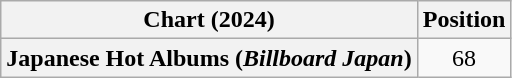<table class="wikitable plainrowheaders" style="text-align:center">
<tr>
<th scope="col">Chart (2024)</th>
<th scope="col">Position</th>
</tr>
<tr>
<th scope="row">Japanese Hot Albums (<em>Billboard Japan</em>)</th>
<td>68</td>
</tr>
</table>
